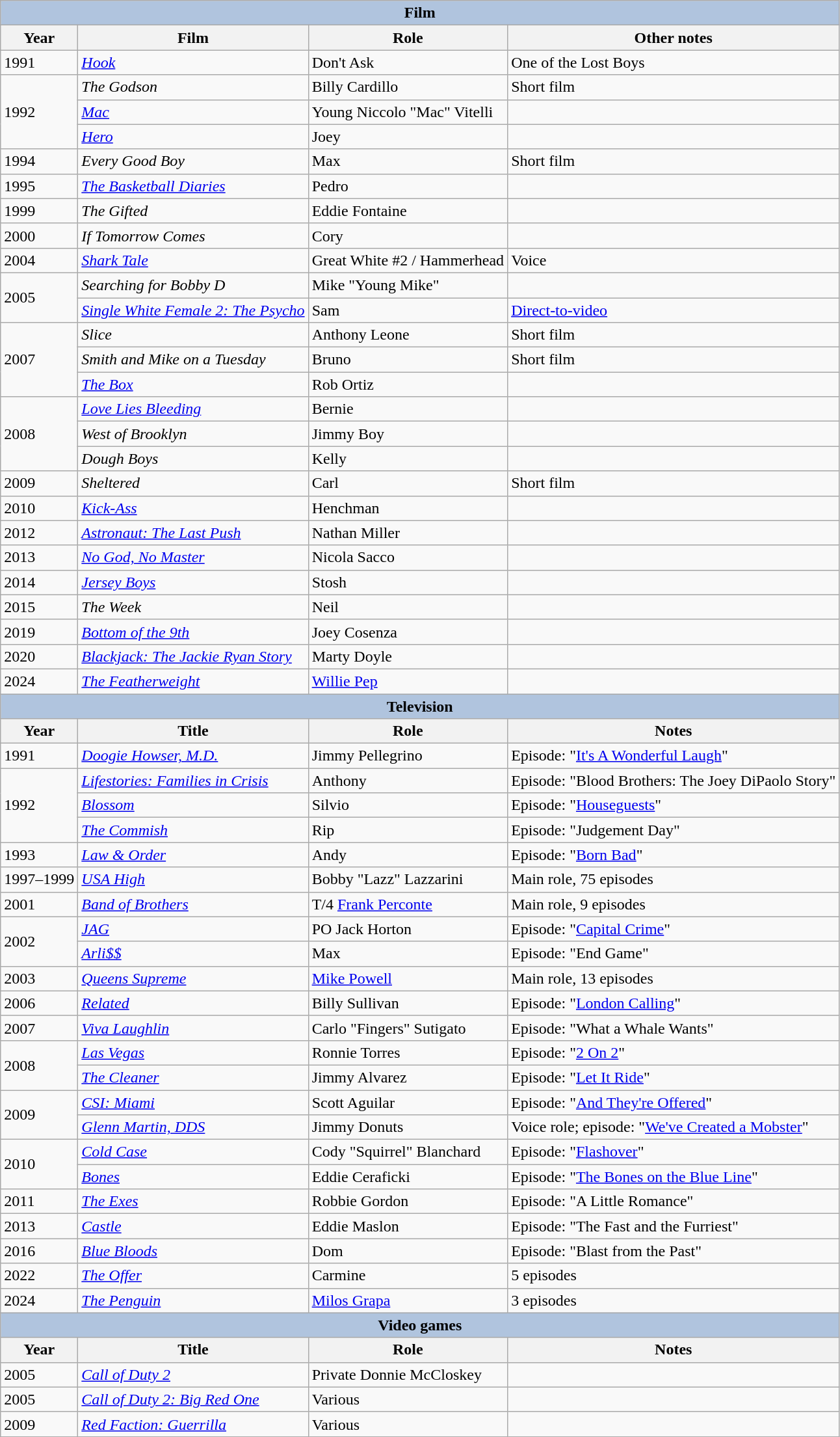<table class="wikitable">
<tr>
<th colspan="4" style="background: LightSteelBlue;">Film</th>
</tr>
<tr>
<th>Year</th>
<th>Film</th>
<th>Role</th>
<th>Other notes</th>
</tr>
<tr>
<td>1991</td>
<td><em><a href='#'>Hook</a></em></td>
<td>Don't Ask</td>
<td>One of the Lost Boys</td>
</tr>
<tr>
<td rowspan="3">1992</td>
<td><em>The Godson</em></td>
<td>Billy Cardillo</td>
<td>Short film</td>
</tr>
<tr>
<td><em><a href='#'>Mac</a></em></td>
<td>Young Niccolo "Mac" Vitelli</td>
<td></td>
</tr>
<tr>
<td><em><a href='#'>Hero</a></em></td>
<td>Joey</td>
<td></td>
</tr>
<tr>
<td>1994</td>
<td><em>Every Good Boy</em></td>
<td>Max</td>
<td>Short film</td>
</tr>
<tr>
<td>1995</td>
<td><em><a href='#'>The Basketball Diaries</a></em></td>
<td>Pedro</td>
<td></td>
</tr>
<tr>
<td>1999</td>
<td><em>The Gifted</em></td>
<td>Eddie Fontaine</td>
<td></td>
</tr>
<tr>
<td>2000</td>
<td><em>If Tomorrow Comes</em></td>
<td>Cory</td>
<td></td>
</tr>
<tr>
<td>2004</td>
<td><em><a href='#'>Shark Tale</a></em></td>
<td>Great White #2 / Hammerhead</td>
<td>Voice</td>
</tr>
<tr>
<td rowspan="2">2005</td>
<td><em>Searching for Bobby D</em></td>
<td>Mike "Young Mike"</td>
<td></td>
</tr>
<tr>
<td><em><a href='#'>Single White Female 2: The Psycho</a></em></td>
<td>Sam</td>
<td><a href='#'>Direct-to-video</a></td>
</tr>
<tr>
<td rowspan="3">2007</td>
<td><em>Slice</em></td>
<td>Anthony Leone</td>
<td>Short film</td>
</tr>
<tr>
<td><em>Smith and Mike on a Tuesday</em></td>
<td>Bruno</td>
<td>Short film</td>
</tr>
<tr>
<td><em><a href='#'>The Box</a></em></td>
<td>Rob Ortiz</td>
<td></td>
</tr>
<tr>
<td rowspan="3">2008</td>
<td><em><a href='#'>Love Lies Bleeding</a></em></td>
<td>Bernie</td>
<td></td>
</tr>
<tr>
<td><em>West of Brooklyn</em></td>
<td>Jimmy Boy</td>
<td></td>
</tr>
<tr>
<td><em>Dough Boys</em></td>
<td>Kelly</td>
<td></td>
</tr>
<tr>
<td>2009</td>
<td><em>Sheltered</em></td>
<td>Carl</td>
<td>Short film</td>
</tr>
<tr>
<td>2010</td>
<td><em><a href='#'>Kick-Ass</a></em></td>
<td>Henchman</td>
<td></td>
</tr>
<tr>
<td>2012</td>
<td><em><a href='#'>Astronaut: The Last Push</a></em></td>
<td>Nathan Miller</td>
<td></td>
</tr>
<tr>
<td>2013</td>
<td><em><a href='#'>No God, No Master</a></em></td>
<td>Nicola Sacco</td>
<td></td>
</tr>
<tr>
<td>2014</td>
<td><em><a href='#'>Jersey Boys</a></em></td>
<td>Stosh</td>
<td></td>
</tr>
<tr>
<td>2015</td>
<td><em>The Week</em></td>
<td>Neil</td>
<td></td>
</tr>
<tr>
<td>2019</td>
<td><em><a href='#'>Bottom of the 9th</a></em></td>
<td>Joey Cosenza</td>
<td></td>
</tr>
<tr>
<td>2020</td>
<td><em><a href='#'>Blackjack: The Jackie Ryan Story</a></em></td>
<td>Marty Doyle</td>
<td></td>
</tr>
<tr>
<td>2024</td>
<td><em><a href='#'>The Featherweight</a></em></td>
<td><a href='#'>Willie Pep</a></td>
<td></td>
</tr>
<tr>
<th colspan="4" style="background: LightSteelBlue;">Television</th>
</tr>
<tr>
<th>Year</th>
<th>Title</th>
<th>Role</th>
<th>Notes</th>
</tr>
<tr>
<td>1991</td>
<td><em><a href='#'>Doogie Howser, M.D.</a></em></td>
<td>Jimmy Pellegrino</td>
<td>Episode: "<a href='#'>It's A Wonderful Laugh</a>"</td>
</tr>
<tr>
<td rowspan="3">1992</td>
<td><em><a href='#'>Lifestories: Families in Crisis</a></em></td>
<td>Anthony</td>
<td>Episode: "Blood Brothers: The Joey DiPaolo Story"</td>
</tr>
<tr>
<td><em><a href='#'>Blossom</a></em></td>
<td>Silvio</td>
<td>Episode: "<a href='#'>Houseguests</a>"</td>
</tr>
<tr>
<td><em><a href='#'>The Commish</a></em></td>
<td>Rip</td>
<td>Episode: "Judgement Day"</td>
</tr>
<tr>
<td>1993</td>
<td><em><a href='#'>Law & Order</a></em></td>
<td>Andy</td>
<td>Episode: "<a href='#'>Born Bad</a>"</td>
</tr>
<tr>
<td>1997–1999</td>
<td><em><a href='#'>USA High</a></em></td>
<td>Bobby "Lazz" Lazzarini</td>
<td>Main role, 75 episodes</td>
</tr>
<tr>
<td>2001</td>
<td><em><a href='#'>Band of Brothers</a></em></td>
<td>T/4 <a href='#'>Frank Perconte</a></td>
<td>Main role, 9 episodes</td>
</tr>
<tr>
<td rowspan="2">2002</td>
<td><em><a href='#'>JAG</a></em></td>
<td>PO Jack Horton</td>
<td>Episode: "<a href='#'>Capital Crime</a>"</td>
</tr>
<tr>
<td><em><a href='#'>Arli$$</a></em></td>
<td>Max</td>
<td>Episode: "End Game"</td>
</tr>
<tr>
<td>2003</td>
<td><em><a href='#'>Queens Supreme</a></em></td>
<td><a href='#'>Mike Powell</a></td>
<td>Main role, 13 episodes</td>
</tr>
<tr>
<td>2006</td>
<td><em><a href='#'>Related</a></em></td>
<td>Billy Sullivan</td>
<td>Episode: "<a href='#'>London Calling</a>"</td>
</tr>
<tr>
<td>2007</td>
<td><em><a href='#'>Viva Laughlin</a></em></td>
<td>Carlo "Fingers" Sutigato</td>
<td>Episode: "What a Whale Wants"</td>
</tr>
<tr>
<td rowspan="2">2008</td>
<td><em><a href='#'>Las Vegas</a></em></td>
<td>Ronnie Torres</td>
<td>Episode: "<a href='#'>2 On 2</a>"</td>
</tr>
<tr>
<td><em><a href='#'>The Cleaner</a></em></td>
<td>Jimmy Alvarez</td>
<td>Episode: "<a href='#'>Let It Ride</a>"</td>
</tr>
<tr>
<td rowspan="2">2009</td>
<td><em><a href='#'>CSI: Miami</a></em></td>
<td>Scott Aguilar</td>
<td>Episode: "<a href='#'>And They're Offered</a>"</td>
</tr>
<tr>
<td><em><a href='#'>Glenn Martin, DDS</a></em></td>
<td>Jimmy Donuts</td>
<td>Voice role; episode: "<a href='#'>We've Created a Mobster</a>"</td>
</tr>
<tr>
<td rowspan="2">2010</td>
<td><em><a href='#'>Cold Case</a></em></td>
<td>Cody "Squirrel" Blanchard</td>
<td>Episode: "<a href='#'>Flashover</a>"</td>
</tr>
<tr>
<td><em><a href='#'>Bones</a></em></td>
<td>Eddie Ceraficki</td>
<td>Episode: "<a href='#'>The Bones on the Blue Line</a>"</td>
</tr>
<tr>
<td>2011</td>
<td><em><a href='#'>The Exes</a></em></td>
<td>Robbie Gordon</td>
<td>Episode: "A Little Romance"</td>
</tr>
<tr>
<td>2013</td>
<td><em><a href='#'>Castle</a></em></td>
<td>Eddie Maslon</td>
<td>Episode: "The Fast and the Furriest"</td>
</tr>
<tr>
<td>2016</td>
<td><em><a href='#'>Blue Bloods</a></em></td>
<td>Dom</td>
<td>Episode: "Blast from the Past"</td>
</tr>
<tr>
<td>2022</td>
<td><em><a href='#'>The Offer</a></em></td>
<td>Carmine</td>
<td>5 episodes</td>
</tr>
<tr>
<td>2024</td>
<td><em><a href='#'>The Penguin</a></em></td>
<td><a href='#'>Milos Grapa</a></td>
<td>3 episodes</td>
</tr>
<tr>
<th colspan="4" style="background: LightSteelBlue;">Video games</th>
</tr>
<tr>
<th>Year</th>
<th>Title</th>
<th>Role</th>
<th>Notes</th>
</tr>
<tr>
<td>2005</td>
<td><em><a href='#'>Call of Duty 2</a></em></td>
<td>Private Donnie McCloskey</td>
<td></td>
</tr>
<tr>
<td>2005</td>
<td><em><a href='#'>Call of Duty 2: Big Red One</a></em></td>
<td>Various</td>
<td></td>
</tr>
<tr>
<td>2009</td>
<td><em><a href='#'>Red Faction: Guerrilla</a></em></td>
<td>Various</td>
<td></td>
</tr>
</table>
